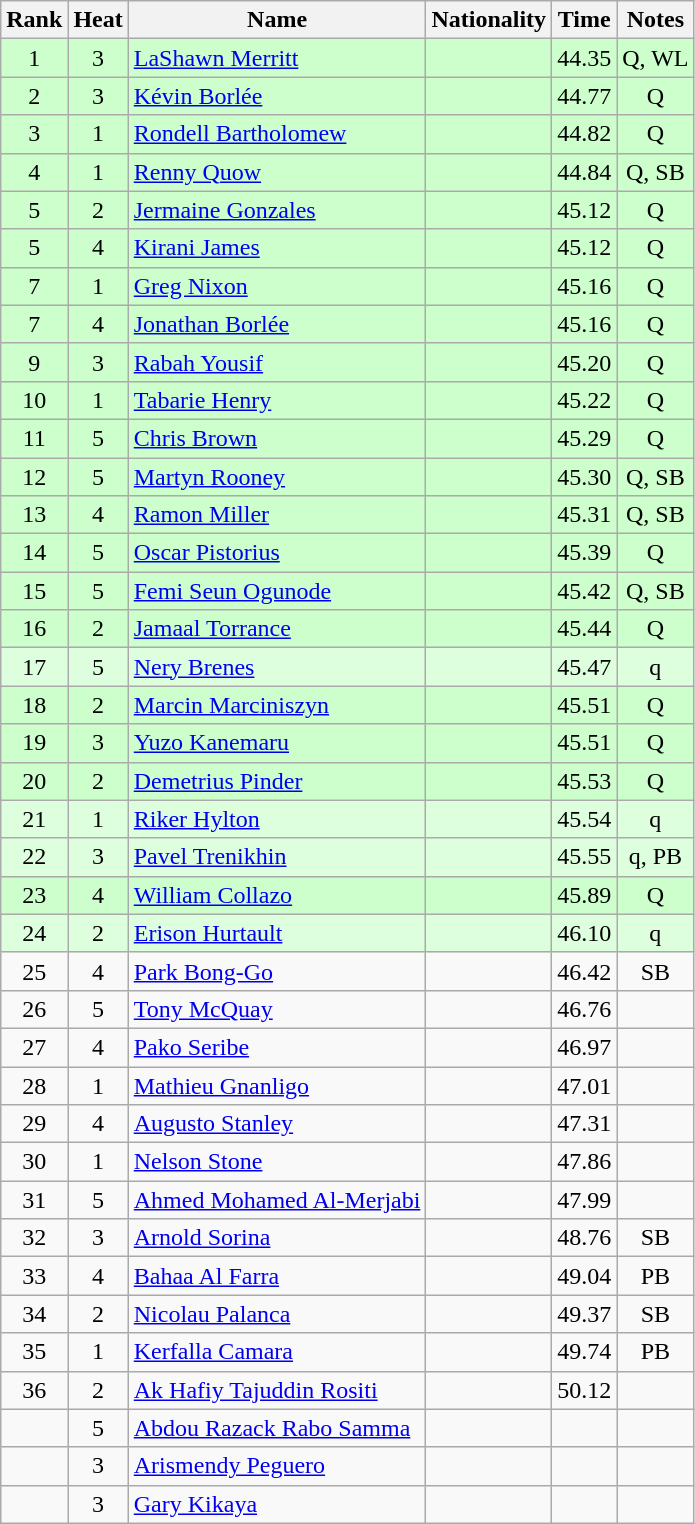<table class="wikitable sortable" style="text-align:center">
<tr>
<th>Rank</th>
<th>Heat</th>
<th>Name</th>
<th>Nationality</th>
<th>Time</th>
<th>Notes</th>
</tr>
<tr bgcolor=ccffcc>
<td>1</td>
<td>3</td>
<td align=left><a href='#'>LaShawn Merritt</a></td>
<td align=left></td>
<td>44.35</td>
<td>Q, WL</td>
</tr>
<tr bgcolor=ccffcc>
<td>2</td>
<td>3</td>
<td align=left><a href='#'>Kévin Borlée</a></td>
<td align=left></td>
<td>44.77</td>
<td>Q</td>
</tr>
<tr bgcolor=ccffcc>
<td>3</td>
<td>1</td>
<td align=left><a href='#'>Rondell Bartholomew</a></td>
<td align=left></td>
<td>44.82</td>
<td>Q</td>
</tr>
<tr bgcolor=ccffcc>
<td>4</td>
<td>1</td>
<td align=left><a href='#'>Renny Quow</a></td>
<td align=left></td>
<td>44.84</td>
<td>Q, SB</td>
</tr>
<tr bgcolor=ccffcc>
<td>5</td>
<td>2</td>
<td align=left><a href='#'>Jermaine Gonzales</a></td>
<td align=left></td>
<td>45.12</td>
<td>Q</td>
</tr>
<tr bgcolor=ccffcc>
<td>5</td>
<td>4</td>
<td align=left><a href='#'>Kirani James</a></td>
<td align=left></td>
<td>45.12</td>
<td>Q</td>
</tr>
<tr bgcolor=ccffcc>
<td>7</td>
<td>1</td>
<td align=left><a href='#'>Greg Nixon</a></td>
<td align=left></td>
<td>45.16</td>
<td>Q</td>
</tr>
<tr bgcolor=ccffcc>
<td>7</td>
<td>4</td>
<td align=left><a href='#'>Jonathan Borlée</a></td>
<td align=left></td>
<td>45.16</td>
<td>Q</td>
</tr>
<tr bgcolor=ccffcc>
<td>9</td>
<td>3</td>
<td align=left><a href='#'>Rabah Yousif</a></td>
<td align=left></td>
<td>45.20</td>
<td>Q</td>
</tr>
<tr bgcolor=ccffcc>
<td>10</td>
<td>1</td>
<td align=left><a href='#'>Tabarie Henry</a></td>
<td align=left></td>
<td>45.22</td>
<td>Q</td>
</tr>
<tr bgcolor=ccffcc>
<td>11</td>
<td>5</td>
<td align=left><a href='#'>Chris Brown</a></td>
<td align=left></td>
<td>45.29</td>
<td>Q</td>
</tr>
<tr bgcolor=ccffcc>
<td>12</td>
<td>5</td>
<td align=left><a href='#'>Martyn Rooney</a></td>
<td align=left></td>
<td>45.30</td>
<td>Q, SB</td>
</tr>
<tr bgcolor=ccffcc>
<td>13</td>
<td>4</td>
<td align=left><a href='#'>Ramon Miller</a></td>
<td align=left></td>
<td>45.31</td>
<td>Q, SB</td>
</tr>
<tr bgcolor=ccffcc>
<td>14</td>
<td>5</td>
<td align=left><a href='#'>Oscar Pistorius</a></td>
<td align=left></td>
<td>45.39</td>
<td>Q</td>
</tr>
<tr bgcolor=ccffcc>
<td>15</td>
<td>5</td>
<td align=left><a href='#'>Femi Seun Ogunode</a></td>
<td align=left></td>
<td>45.42</td>
<td>Q, SB</td>
</tr>
<tr bgcolor=ccffcc>
<td>16</td>
<td>2</td>
<td align=left><a href='#'>Jamaal Torrance</a></td>
<td align=left></td>
<td>45.44</td>
<td>Q</td>
</tr>
<tr bgcolor=ddffdd>
<td>17</td>
<td>5</td>
<td align=left><a href='#'>Nery Brenes</a></td>
<td align=left></td>
<td>45.47</td>
<td>q</td>
</tr>
<tr bgcolor=ccffcc>
<td>18</td>
<td>2</td>
<td align=left><a href='#'>Marcin Marciniszyn</a></td>
<td align=left></td>
<td>45.51</td>
<td>Q</td>
</tr>
<tr bgcolor=ccffcc>
<td>19</td>
<td>3</td>
<td align=left><a href='#'>Yuzo Kanemaru</a></td>
<td align=left></td>
<td>45.51</td>
<td>Q</td>
</tr>
<tr bgcolor=ccffcc>
<td>20</td>
<td>2</td>
<td align=left><a href='#'>Demetrius Pinder</a></td>
<td align=left></td>
<td>45.53</td>
<td>Q</td>
</tr>
<tr bgcolor=ddffdd>
<td>21</td>
<td>1</td>
<td align=left><a href='#'>Riker Hylton</a></td>
<td align=left></td>
<td>45.54</td>
<td>q</td>
</tr>
<tr bgcolor=ddffdd>
<td>22</td>
<td>3</td>
<td align=left><a href='#'>Pavel Trenikhin</a></td>
<td align=left></td>
<td>45.55</td>
<td>q, PB</td>
</tr>
<tr bgcolor=ccffcc>
<td>23</td>
<td>4</td>
<td align=left><a href='#'>William Collazo</a></td>
<td align=left></td>
<td>45.89</td>
<td>Q</td>
</tr>
<tr bgcolor=ddffdd>
<td>24</td>
<td>2</td>
<td align=left><a href='#'>Erison Hurtault</a></td>
<td align=left></td>
<td>46.10</td>
<td>q</td>
</tr>
<tr>
<td>25</td>
<td>4</td>
<td align=left><a href='#'>Park Bong-Go</a></td>
<td align=left></td>
<td>46.42</td>
<td>SB</td>
</tr>
<tr>
<td>26</td>
<td>5</td>
<td align=left><a href='#'>Tony McQuay</a></td>
<td align=left></td>
<td>46.76</td>
<td></td>
</tr>
<tr>
<td>27</td>
<td>4</td>
<td align=left><a href='#'>Pako Seribe</a></td>
<td align=left></td>
<td>46.97</td>
<td></td>
</tr>
<tr>
<td>28</td>
<td>1</td>
<td align=left><a href='#'>Mathieu Gnanligo</a></td>
<td align=left></td>
<td>47.01</td>
<td></td>
</tr>
<tr>
<td>29</td>
<td>4</td>
<td align=left><a href='#'>Augusto Stanley</a></td>
<td align=left></td>
<td>47.31</td>
<td></td>
</tr>
<tr>
<td>30</td>
<td>1</td>
<td align=left><a href='#'>Nelson Stone</a></td>
<td align=left></td>
<td>47.86</td>
<td></td>
</tr>
<tr>
<td>31</td>
<td>5</td>
<td align=left><a href='#'>Ahmed Mohamed Al-Merjabi</a></td>
<td align=left></td>
<td>47.99</td>
<td></td>
</tr>
<tr>
<td>32</td>
<td>3</td>
<td align=left><a href='#'>Arnold Sorina</a></td>
<td align=left></td>
<td>48.76</td>
<td>SB</td>
</tr>
<tr>
<td>33</td>
<td>4</td>
<td align=left><a href='#'>Bahaa Al Farra</a></td>
<td align=left></td>
<td>49.04</td>
<td>PB</td>
</tr>
<tr>
<td>34</td>
<td>2</td>
<td align=left><a href='#'>Nicolau Palanca</a></td>
<td align=left></td>
<td>49.37</td>
<td>SB</td>
</tr>
<tr>
<td>35</td>
<td>1</td>
<td align=left><a href='#'>Kerfalla Camara</a></td>
<td align=left></td>
<td>49.74</td>
<td>PB</td>
</tr>
<tr>
<td>36</td>
<td>2</td>
<td align=left><a href='#'>Ak Hafiy Tajuddin Rositi</a></td>
<td align=left></td>
<td>50.12</td>
<td></td>
</tr>
<tr>
<td></td>
<td>5</td>
<td align=left><a href='#'>Abdou Razack Rabo Samma</a></td>
<td align=left></td>
<td></td>
<td></td>
</tr>
<tr>
<td></td>
<td>3</td>
<td align=left><a href='#'>Arismendy Peguero</a></td>
<td align=left></td>
<td></td>
<td></td>
</tr>
<tr>
<td></td>
<td>3</td>
<td align=left><a href='#'>Gary Kikaya</a></td>
<td align=left></td>
<td></td>
<td></td>
</tr>
</table>
